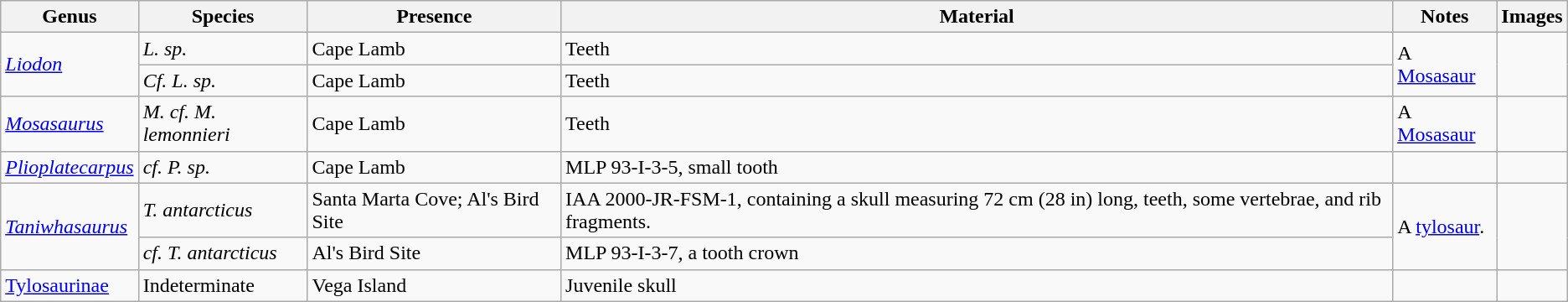<table class="wikitable">
<tr>
<th>Genus</th>
<th>Species</th>
<th>Presence</th>
<th>Material</th>
<th>Notes</th>
<th>Images</th>
</tr>
<tr>
<td rowspan="2"><em><a href='#'>Liodon</a></em></td>
<td><em>L. sp.</em></td>
<td>Cape Lamb</td>
<td>Teeth</td>
<td rowspan="2">A <a href='#'>Mosasaur</a></td>
<td rowspan="2"></td>
</tr>
<tr>
<td><em>Cf. L. sp.</em></td>
<td>Cape Lamb</td>
<td>Teeth</td>
</tr>
<tr>
<td><em><a href='#'>Mosasaurus</a></em></td>
<td><em>M. cf. M. lemonnieri</em></td>
<td>Cape Lamb</td>
<td>Teeth</td>
<td>A <a href='#'>Mosasaur</a></td>
<td></td>
</tr>
<tr>
<td><em><a href='#'>Plioplatecarpus</a></em></td>
<td><em>cf. P. sp.</em></td>
<td>Cape Lamb</td>
<td>MLP 93-I-3-5, small tooth</td>
<td></td>
<td></td>
</tr>
<tr>
<td rowspan="2"><em><a href='#'>Taniwhasaurus</a></em></td>
<td><em>T. antarcticus</em></td>
<td>Santa Marta Cove; Al's Bird Site</td>
<td>IAA 2000-JR-FSM-1, containing a skull measuring 72 cm (28 in) long, teeth, some vertebrae, and rib fragments.</td>
<td rowspan="2">A <a href='#'>tylosaur</a>.</td>
<td rowspan="2"></td>
</tr>
<tr>
<td valign="top"><em>cf. T. antarcticus</em></td>
<td>Al's Bird Site</td>
<td>MLP 93-I-3-7, a tooth crown</td>
</tr>
<tr>
<td><a href='#'>Tylosaurinae</a></td>
<td>Indeterminate</td>
<td>Vega Island</td>
<td>Juvenile skull</td>
<td></td>
<td></td>
</tr>
</table>
